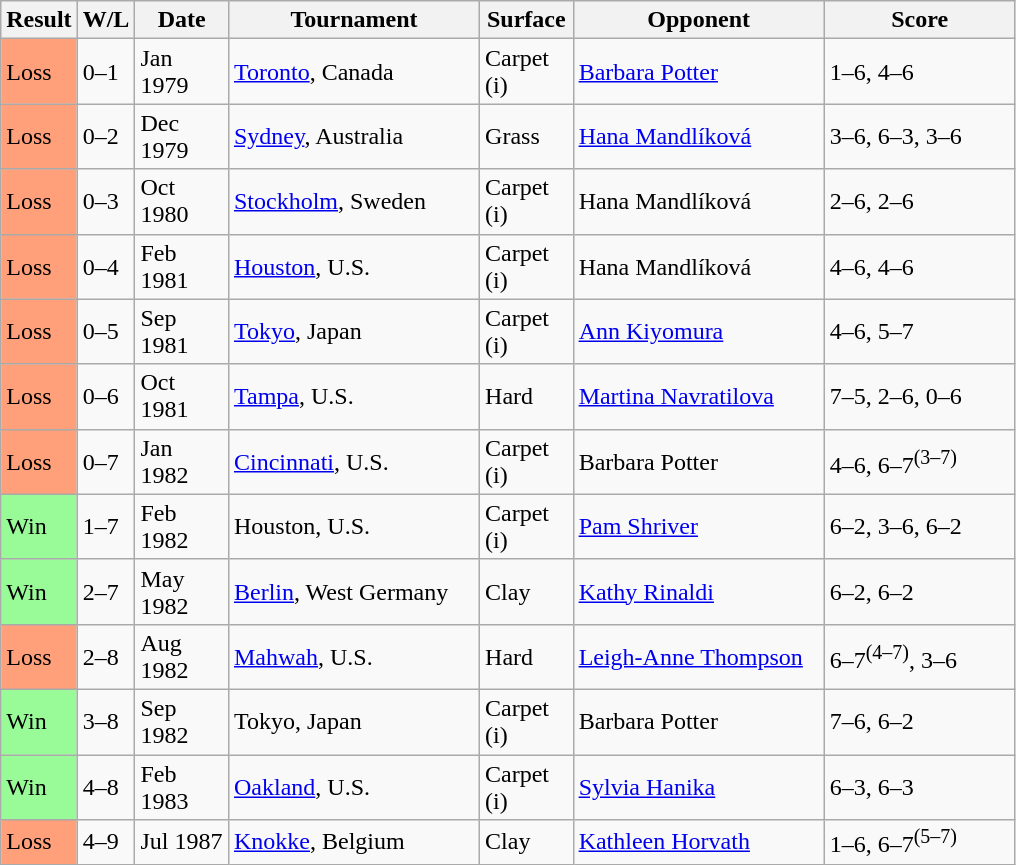<table class="sortable wikitable">
<tr>
<th>Result</th>
<th style="width:28px" class="unsortable">W/L</th>
<th style="width:55px">Date</th>
<th style="width:160px">Tournament</th>
<th style="width:55px">Surface</th>
<th style="width:160px">Opponent</th>
<th style="width:120px" class="unsortable">Score</th>
</tr>
<tr>
<td style="background:#ffa07a;">Loss</td>
<td>0–1</td>
<td>Jan 1979</td>
<td><a href='#'>Toronto</a>, Canada</td>
<td>Carpet (i)</td>
<td> <a href='#'>Barbara Potter</a></td>
<td>1–6, 4–6</td>
</tr>
<tr>
<td style="background:#ffa07a;">Loss</td>
<td>0–2</td>
<td>Dec 1979</td>
<td><a href='#'>Sydney</a>, Australia</td>
<td>Grass</td>
<td> <a href='#'>Hana Mandlíková</a></td>
<td>3–6, 6–3, 3–6</td>
</tr>
<tr>
<td style="background:#ffa07a;">Loss</td>
<td>0–3</td>
<td>Oct 1980</td>
<td><a href='#'>Stockholm</a>, Sweden</td>
<td>Carpet (i)</td>
<td> Hana Mandlíková</td>
<td>2–6, 2–6</td>
</tr>
<tr>
<td style="background:#ffa07a;">Loss</td>
<td>0–4</td>
<td>Feb 1981</td>
<td><a href='#'>Houston</a>, U.S.</td>
<td>Carpet (i)</td>
<td> Hana Mandlíková</td>
<td>4–6, 4–6</td>
</tr>
<tr>
<td style="background:#ffa07a;">Loss</td>
<td>0–5</td>
<td>Sep 1981</td>
<td><a href='#'>Tokyo</a>, Japan</td>
<td>Carpet (i)</td>
<td> <a href='#'>Ann Kiyomura</a></td>
<td>4–6, 5–7</td>
</tr>
<tr>
<td style="background:#ffa07a;">Loss</td>
<td>0–6</td>
<td>Oct 1981</td>
<td><a href='#'>Tampa</a>, U.S.</td>
<td>Hard</td>
<td> <a href='#'>Martina Navratilova</a></td>
<td>7–5, 2–6, 0–6</td>
</tr>
<tr>
<td style="background:#ffa07a;">Loss</td>
<td>0–7</td>
<td>Jan 1982</td>
<td><a href='#'>Cincinnati</a>, U.S.</td>
<td>Carpet (i)</td>
<td> Barbara Potter</td>
<td>4–6, 6–7<sup>(3–7)</sup></td>
</tr>
<tr>
<td style="background:#98fb98;">Win</td>
<td>1–7</td>
<td>Feb 1982</td>
<td>Houston, U.S.</td>
<td>Carpet (i)</td>
<td> <a href='#'>Pam Shriver</a></td>
<td>6–2, 3–6, 6–2</td>
</tr>
<tr>
<td style="background:#98fb98;">Win</td>
<td>2–7</td>
<td>May 1982</td>
<td><a href='#'>Berlin</a>, West Germany</td>
<td>Clay</td>
<td> <a href='#'>Kathy Rinaldi</a></td>
<td>6–2, 6–2</td>
</tr>
<tr>
<td style="background:#ffa07a;">Loss</td>
<td>2–8</td>
<td>Aug 1982</td>
<td><a href='#'>Mahwah</a>, U.S.</td>
<td>Hard</td>
<td> <a href='#'>Leigh-Anne Thompson</a></td>
<td>6–7<sup>(4–7)</sup>, 3–6</td>
</tr>
<tr>
<td style="background:#98fb98;">Win</td>
<td>3–8</td>
<td>Sep 1982</td>
<td>Tokyo, Japan</td>
<td>Carpet (i)</td>
<td> Barbara Potter</td>
<td>7–6, 6–2</td>
</tr>
<tr>
<td style="background:#98fb98;">Win</td>
<td>4–8</td>
<td>Feb 1983</td>
<td><a href='#'>Oakland</a>, U.S.</td>
<td>Carpet (i)</td>
<td> <a href='#'>Sylvia Hanika</a></td>
<td>6–3, 6–3</td>
</tr>
<tr>
<td style="background:#ffa07a;">Loss</td>
<td>4–9</td>
<td>Jul 1987</td>
<td><a href='#'>Knokke</a>, Belgium</td>
<td>Clay</td>
<td> <a href='#'>Kathleen Horvath</a></td>
<td>1–6, 6–7<sup>(5–7)</sup></td>
</tr>
</table>
